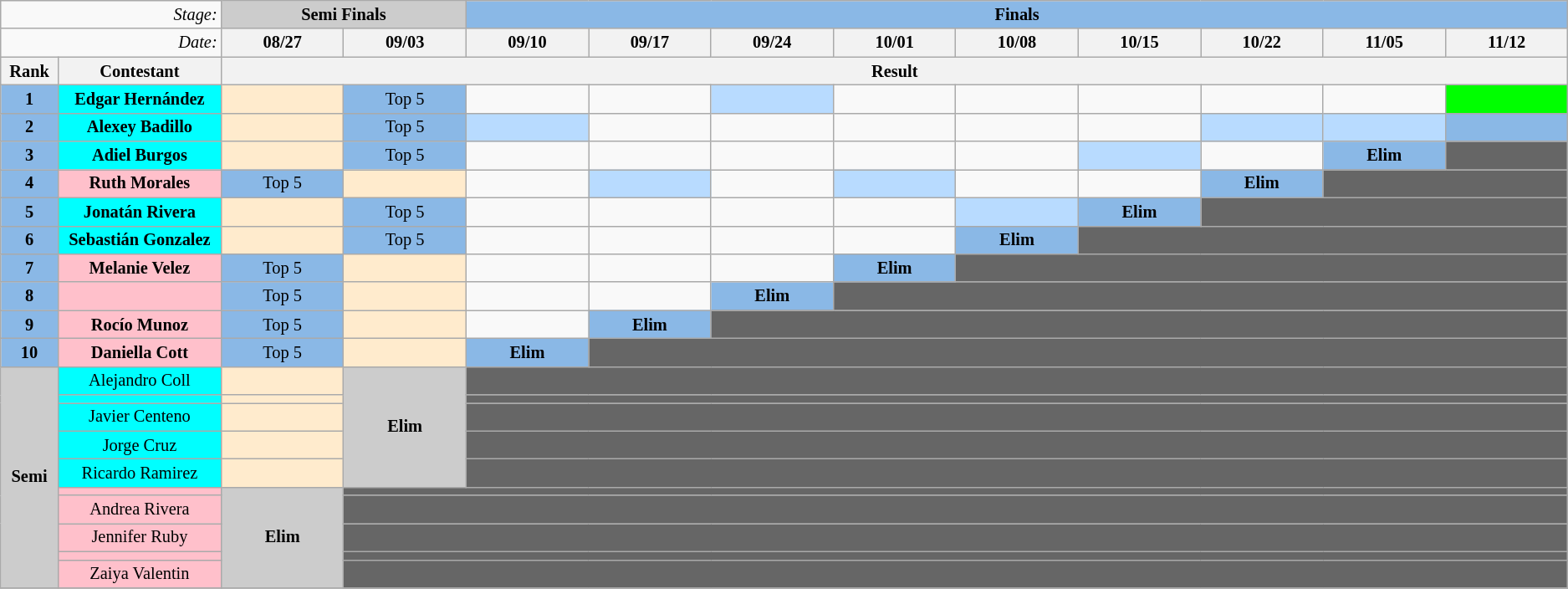<table class="wikitable" style="text-align:center; font-size:85%">
<tr>
<td colspan="2" style="text-align:right;"><em>Stage:</em></td>
<td colspan="2" bgcolor="CCCCCC"><strong>Semi Finals</strong></td>
<td colspan="9" style="background:#8ab8e6;"><strong>Finals</strong></td>
</tr>
<tr>
<td colspan="2" style="text-align:right;"><em>Date:</em></td>
<th width=6%>08/27</th>
<th width=6%>09/03</th>
<th width=6%>09/10</th>
<th width=6%>09/17</th>
<th width=6%>09/24</th>
<th width=6%>10/01</th>
<th width=6%>10/08</th>
<th width=6%>10/15</th>
<th width=6%>10/22</th>
<th width=6%>11/05</th>
<th width=6%>11/12</th>
</tr>
<tr>
<th width=2%>Rank</th>
<th width=8%>Contestant</th>
<th colspan="11">Result</th>
</tr>
<tr>
<td style="background:#8ab8e6;"><strong>1</strong></td>
<td bgcolor="cyan"><strong>Edgar Hernández</strong></td>
<td style="background:#FFEBCD;"></td>
<td style="background:#8ab8e6;">Top 5</td>
<td></td>
<td></td>
<td style="background:#b8dbff;"></td>
<td></td>
<td></td>
<td></td>
<td></td>
<td></td>
<td style="background:#00FF00;"></td>
</tr>
<tr>
<td style="background:#8ab8e6;"><strong>2</strong></td>
<td bgcolor="cyan"><strong>Alexey Badillo</strong></td>
<td style="background:#FFEBCD;"></td>
<td style="background:#8ab8e6;">Top 5</td>
<td style="background:#b8dbff;"></td>
<td></td>
<td></td>
<td></td>
<td></td>
<td></td>
<td style="background:#b8dbff;"></td>
<td style="background:#b8dbff;"></td>
<td style="background:#8ab8e6;"></td>
</tr>
<tr>
<td style="background:#8ab8e6;"><strong>3</strong></td>
<td bgcolor="cyan"><strong>Adiel Burgos</strong></td>
<td style="background:#FFEBCD;"></td>
<td style="background:#8ab8e6;">Top 5</td>
<td></td>
<td></td>
<td></td>
<td></td>
<td></td>
<td style="background:#b8dbff;"></td>
<td></td>
<td style="background:#8ab8e6;"><strong>Elim</strong></td>
<td bgcolor="666666"></td>
</tr>
<tr>
<td style="background:#8ab8e6;"><strong>4</strong></td>
<td bgcolor="pink"><strong>Ruth Morales</strong></td>
<td style="background:#8ab8e6;">Top 5</td>
<td style="background:#FFEBCD;"></td>
<td></td>
<td style="background:#b8dbff;"></td>
<td></td>
<td style="background:#b8dbff;"></td>
<td></td>
<td></td>
<td style="background:#8ab8e6;"><strong>Elim</strong></td>
<td colspan="2" bgcolor="666666"></td>
</tr>
<tr>
<td style="background:#8ab8e6;"><strong>5</strong></td>
<td bgcolor="cyan"><strong>Jonatán Rivera</strong></td>
<td style="background:#FFEBCD;"></td>
<td style="background:#8ab8e6;">Top 5</td>
<td></td>
<td></td>
<td></td>
<td></td>
<td style="background:#b8dbff;"></td>
<td style="background:#8ab8e6;"><strong>Elim</strong></td>
<td colspan="3" bgcolor="666666"></td>
</tr>
<tr>
<td style="background:#8ab8e6;"><strong>6</strong></td>
<td bgcolor="cyan"><strong>Sebastián Gonzalez</strong></td>
<td style="background:#FFEBCD;"></td>
<td style="background:#8ab8e6;">Top 5</td>
<td></td>
<td></td>
<td></td>
<td></td>
<td style="background:#8ab8e6;"><strong>Elim</strong></td>
<td colspan="4" bgcolor="666666"></td>
</tr>
<tr>
<td style="background:#8ab8e6;"><strong>7</strong></td>
<td bgcolor="pink"><strong>Melanie Velez</strong></td>
<td style="background:#8ab8e6;">Top 5</td>
<td style="background:#FFEBCD;"></td>
<td></td>
<td></td>
<td></td>
<td style="background:#8ab8e6;"><strong>Elim</strong></td>
<td colspan="5" bgcolor="666666"></td>
</tr>
<tr>
<td style="background:#8ab8e6;"><strong>8</strong></td>
<td bgcolor="pink"><strong></strong></td>
<td style="background:#8ab8e6;">Top 5</td>
<td style="background:#FFEBCD;"></td>
<td></td>
<td></td>
<td style="background:#8ab8e6;"><strong>Elim</strong></td>
<td colspan="6" bgcolor="666666"></td>
</tr>
<tr>
<td style="background:#8ab8e6;"><strong>9</strong></td>
<td bgcolor="pink"><strong>Rocío Munoz</strong></td>
<td style="background:#8ab8e6;">Top 5</td>
<td style="background:#FFEBCD;"></td>
<td></td>
<td style="background:#8ab8e6;"><strong>Elim</strong></td>
<td colspan="7" bgcolor="666666"></td>
</tr>
<tr>
<td style="background:#8ab8e6;"><strong>10</strong></td>
<td bgcolor="pink"><strong>Daniella Cott</strong></td>
<td style="background:#8ab8e6;">Top 5</td>
<td style="background:#FFEBCD;"></td>
<td style="background:#8ab8e6;"><strong>Elim</strong></td>
<td colspan="8" bgcolor="666666"></td>
</tr>
<tr>
<td bgcolor="CCCCCC" align="center" rowspan="10"><strong>Semi</strong></td>
<td bgcolor="cyan">Alejandro Coll</td>
<td style="background:#FFEBCD;"></td>
<td bgcolor="#CCCCCC" align="center" rowspan=5><strong>Elim</strong></td>
<td colspan="9" bgcolor="666666"></td>
</tr>
<tr>
<td bgcolor="cyan"></td>
<td style="background:#FFEBCD;"></td>
<td colspan="9" bgcolor="666666"></td>
</tr>
<tr>
<td bgcolor="cyan">Javier Centeno</td>
<td style="background:#FFEBCD;"></td>
<td colspan="9" bgcolor="666666"></td>
</tr>
<tr>
<td bgcolor="cyan">Jorge Cruz</td>
<td style="background:#FFEBCD;"></td>
<td colspan="9" bgcolor="666666"></td>
</tr>
<tr>
<td bgcolor="cyan">Ricardo Ramirez</td>
<td style="background:#FFEBCD;"></td>
<td colspan="9" bgcolor="666666"></td>
</tr>
<tr>
<td bgcolor="pink"></td>
<td bgcolor="#CCCCCC" align="center" rowspan=5><strong>Elim</strong></td>
<td colspan="10" bgcolor="666666"></td>
</tr>
<tr>
<td bgcolor="pink">Andrea Rivera</td>
<td colspan="10" bgcolor="666666"></td>
</tr>
<tr>
<td bgcolor="pink">Jennifer Ruby</td>
<td colspan="10" bgcolor="666666"></td>
</tr>
<tr>
<td bgcolor="pink"></td>
<td colspan="10" bgcolor="666666"></td>
</tr>
<tr>
<td bgcolor="pink">Zaiya Valentin</td>
<td colspan="10" bgcolor="666666"></td>
</tr>
<tr>
</tr>
</table>
